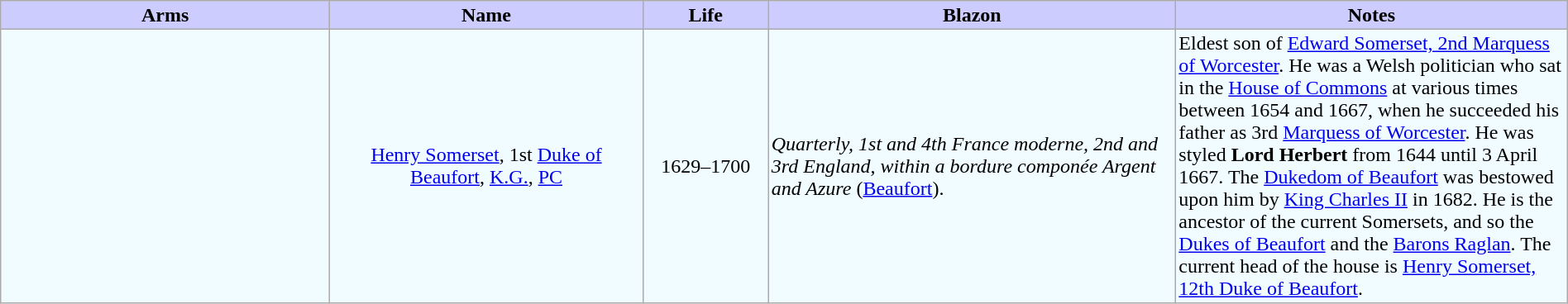<table width="100%" border="1" cellpadding="2" cellspacing="0" style="margin: 0.5em 0.3em 0.5em 0; background: #f9f9f9; border: 1px #aaa solid; border-collapse: collapse;">
<tr>
<th width="21%" bgcolor = "#ccccff">Arms</th>
<th width="20%" bgcolor = "#ccccff">Name</th>
<th width="8%" bgcolor = "#ccccff">Life</th>
<th width="26%" bgcolor = "#ccccff">Blazon</th>
<th width="26%" bgcolor = "#ccccff">Notes</th>
</tr>
<tr bgcolor=f0fcff>
<td align="center"></td>
<td align="center"><a href='#'>Henry Somerset</a>, 1st <a href='#'>Duke of Beaufort</a>, <a href='#'>K.G.</a>, <a href='#'>PC</a></td>
<td align="center">1629–1700</td>
<td><em>Quarterly, 1st and 4th France moderne, 2nd and 3rd England, within a bordure componée Argent and Azure</em> (<a href='#'>Beaufort</a>).</td>
<td>Eldest son of <a href='#'>Edward Somerset, 2nd Marquess of Worcester</a>. He was a Welsh politician who sat in the <a href='#'>House of Commons</a> at various times between 1654 and 1667, when he succeeded his father as 3rd <a href='#'>Marquess of Worcester</a>. He was styled <strong>Lord Herbert</strong> from 1644 until 3 April 1667. The <a href='#'>Dukedom of Beaufort</a> was bestowed upon him by <a href='#'>King Charles II</a> in 1682. He is the ancestor of the current Somersets, and so the <a href='#'>Dukes of Beaufort</a> and the <a href='#'>Barons Raglan</a>. The current head of the house is <a href='#'>Henry Somerset, 12th Duke of Beaufort</a>.</td>
</tr>
</table>
